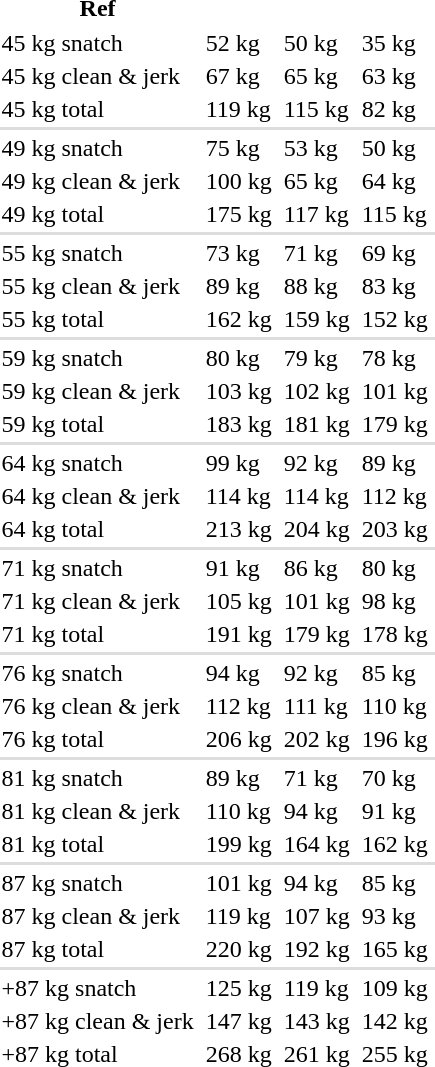<table>
<tr>
<th style="padding:2px;">Ref</th>
</tr>
<tr>
<td>45 kg snatch</td>
<td></td>
<td>52 kg</td>
<td></td>
<td>50 kg</td>
<td></td>
<td>35 kg</td>
<td rowspan=3 align=center></td>
</tr>
<tr>
<td>45 kg clean & jerk</td>
<td></td>
<td>67 kg</td>
<td></td>
<td>65 kg</td>
<td></td>
<td>63 kg</td>
</tr>
<tr>
<td>45 kg total</td>
<td></td>
<td>119 kg</td>
<td></td>
<td>115 kg</td>
<td></td>
<td>82 kg</td>
</tr>
<tr bgcolor=#ddd>
<td colspan=8></td>
</tr>
<tr>
<td>49 kg snatch</td>
<td></td>
<td>75 kg</td>
<td></td>
<td>53 kg</td>
<td></td>
<td>50 kg</td>
<td rowspan=3 align=center></td>
</tr>
<tr>
<td>49 kg clean & jerk</td>
<td></td>
<td>100 kg</td>
<td></td>
<td>65 kg</td>
<td></td>
<td>64 kg</td>
</tr>
<tr>
<td>49 kg total</td>
<td></td>
<td>175 kg</td>
<td></td>
<td>117 kg</td>
<td></td>
<td>115 kg</td>
</tr>
<tr bgcolor=#ddd>
<td colspan=8></td>
</tr>
<tr>
<td>55 kg snatch</td>
<td></td>
<td>73 kg</td>
<td></td>
<td>71 kg</td>
<td></td>
<td>69 kg</td>
<td rowspan=3 align=center></td>
</tr>
<tr>
<td>55 kg clean & jerk</td>
<td></td>
<td>89 kg</td>
<td></td>
<td>88 kg</td>
<td></td>
<td>83 kg</td>
</tr>
<tr>
<td>55 kg total</td>
<td></td>
<td>162 kg</td>
<td></td>
<td>159 kg</td>
<td></td>
<td>152 kg</td>
</tr>
<tr bgcolor=#ddd>
<td colspan=8></td>
</tr>
<tr>
<td>59 kg snatch</td>
<td></td>
<td>80 kg</td>
<td></td>
<td>79 kg</td>
<td></td>
<td>78 kg</td>
<td rowspan=3 align=center></td>
</tr>
<tr>
<td>59 kg clean & jerk</td>
<td></td>
<td>103 kg</td>
<td></td>
<td>102 kg</td>
<td></td>
<td>101 kg</td>
</tr>
<tr>
<td>59 kg total</td>
<td></td>
<td>183 kg</td>
<td></td>
<td>181 kg</td>
<td></td>
<td>179 kg</td>
</tr>
<tr bgcolor=#ddd>
<td colspan=8></td>
</tr>
<tr>
<td>64 kg snatch</td>
<td></td>
<td>99 kg</td>
<td></td>
<td>92 kg</td>
<td></td>
<td>89 kg</td>
<td rowspan=3 align=center></td>
</tr>
<tr>
<td>64 kg clean & jerk</td>
<td></td>
<td>114 kg</td>
<td></td>
<td>114 kg</td>
<td></td>
<td>112 kg</td>
</tr>
<tr>
<td>64 kg total</td>
<td></td>
<td>213 kg</td>
<td></td>
<td>204 kg</td>
<td></td>
<td>203 kg</td>
</tr>
<tr bgcolor=#ddd>
<td colspan=8></td>
</tr>
<tr>
<td>71 kg snatch</td>
<td></td>
<td>91 kg</td>
<td></td>
<td>86 kg</td>
<td></td>
<td>80 kg</td>
<td rowspan=3 align=center></td>
</tr>
<tr>
<td>71 kg clean & jerk</td>
<td></td>
<td>105 kg</td>
<td></td>
<td>101 kg</td>
<td></td>
<td>98 kg</td>
</tr>
<tr>
<td>71 kg total</td>
<td></td>
<td>191 kg</td>
<td></td>
<td>179 kg</td>
<td></td>
<td>178 kg</td>
</tr>
<tr bgcolor=#ddd>
<td colspan=8></td>
</tr>
<tr>
<td>76 kg snatch</td>
<td></td>
<td>94 kg</td>
<td></td>
<td>92 kg</td>
<td></td>
<td>85 kg</td>
<td rowspan=3 align=center></td>
</tr>
<tr>
<td>76 kg clean & jerk</td>
<td></td>
<td>112 kg</td>
<td></td>
<td>111 kg</td>
<td></td>
<td>110 kg</td>
</tr>
<tr>
<td>76 kg total</td>
<td></td>
<td>206 kg</td>
<td></td>
<td>202 kg</td>
<td></td>
<td>196 kg</td>
</tr>
<tr bgcolor=#ddd>
<td colspan=8></td>
</tr>
<tr>
<td>81 kg snatch</td>
<td></td>
<td>89 kg</td>
<td></td>
<td>71 kg</td>
<td></td>
<td>70 kg</td>
<td rowspan=3 align=center></td>
</tr>
<tr>
<td>81 kg clean & jerk</td>
<td></td>
<td>110 kg</td>
<td></td>
<td>94 kg</td>
<td></td>
<td>91 kg</td>
</tr>
<tr>
<td>81 kg total</td>
<td></td>
<td>199 kg</td>
<td></td>
<td>164 kg</td>
<td></td>
<td>162 kg</td>
</tr>
<tr bgcolor=#ddd>
<td colspan=8></td>
</tr>
<tr>
<td>87 kg snatch</td>
<td></td>
<td>101 kg</td>
<td></td>
<td>94 kg</td>
<td></td>
<td>85 kg</td>
<td rowspan=3 align=center></td>
</tr>
<tr>
<td>87 kg clean & jerk</td>
<td></td>
<td>119 kg</td>
<td></td>
<td>107 kg</td>
<td></td>
<td>93 kg</td>
</tr>
<tr>
<td>87 kg total</td>
<td></td>
<td>220 kg</td>
<td></td>
<td>192 kg</td>
<td></td>
<td>165 kg</td>
</tr>
<tr bgcolor=#ddd>
<td colspan=8></td>
</tr>
<tr>
<td>+87 kg snatch</td>
<td></td>
<td>125 kg</td>
<td></td>
<td>119 kg</td>
<td></td>
<td>109 kg</td>
<td rowspan=3 align=center></td>
</tr>
<tr>
<td>+87 kg clean & jerk</td>
<td></td>
<td>147 kg</td>
<td></td>
<td>143 kg</td>
<td></td>
<td>142 kg</td>
</tr>
<tr>
<td>+87 kg total</td>
<td></td>
<td>268 kg</td>
<td></td>
<td>261 kg</td>
<td></td>
<td>255 kg</td>
</tr>
</table>
